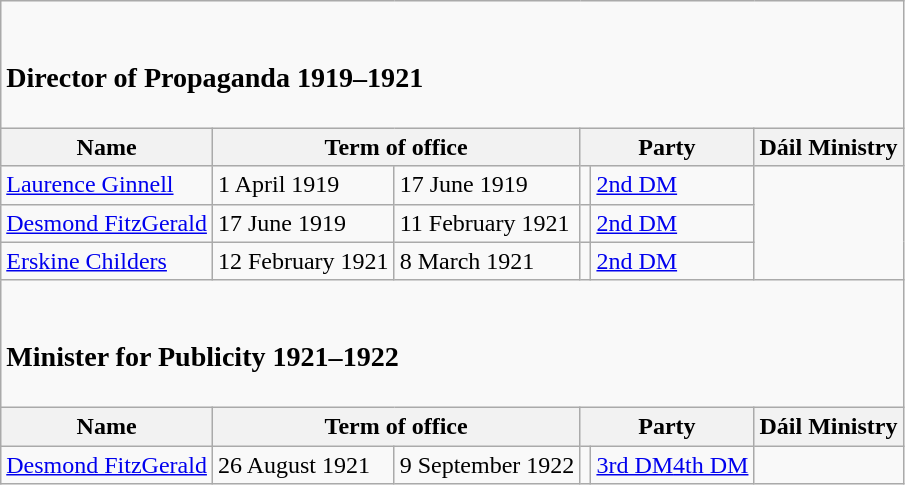<table class="wikitable">
<tr>
<td colspan="7"><br><h3>Director of Propaganda 1919–1921</h3></td>
</tr>
<tr>
<th>Name</th>
<th colspan="2">Term of office</th>
<th colspan="2">Party</th>
<th>Dáil Ministry</th>
</tr>
<tr>
<td><a href='#'>Laurence Ginnell</a></td>
<td>1 April 1919</td>
<td>17 June 1919</td>
<td></td>
<td><a href='#'>2nd DM</a></td>
</tr>
<tr>
<td><a href='#'>Desmond FitzGerald</a></td>
<td>17 June 1919</td>
<td>11 February 1921</td>
<td></td>
<td><a href='#'>2nd DM</a></td>
</tr>
<tr>
<td><a href='#'>Erskine Childers</a></td>
<td>12 February 1921</td>
<td>8 March 1921</td>
<td></td>
<td><a href='#'>2nd DM</a></td>
</tr>
<tr>
<td colspan="7"><br><h3>Minister for Publicity 1921–1922</h3></td>
</tr>
<tr>
<th>Name</th>
<th colspan="2">Term of office</th>
<th colspan="2">Party</th>
<th>Dáil Ministry</th>
</tr>
<tr>
<td><a href='#'>Desmond FitzGerald</a></td>
<td>26 August 1921</td>
<td>9 September 1922</td>
<td></td>
<td><a href='#'>3rd DM</a><a href='#'>4th DM</a></td>
</tr>
</table>
